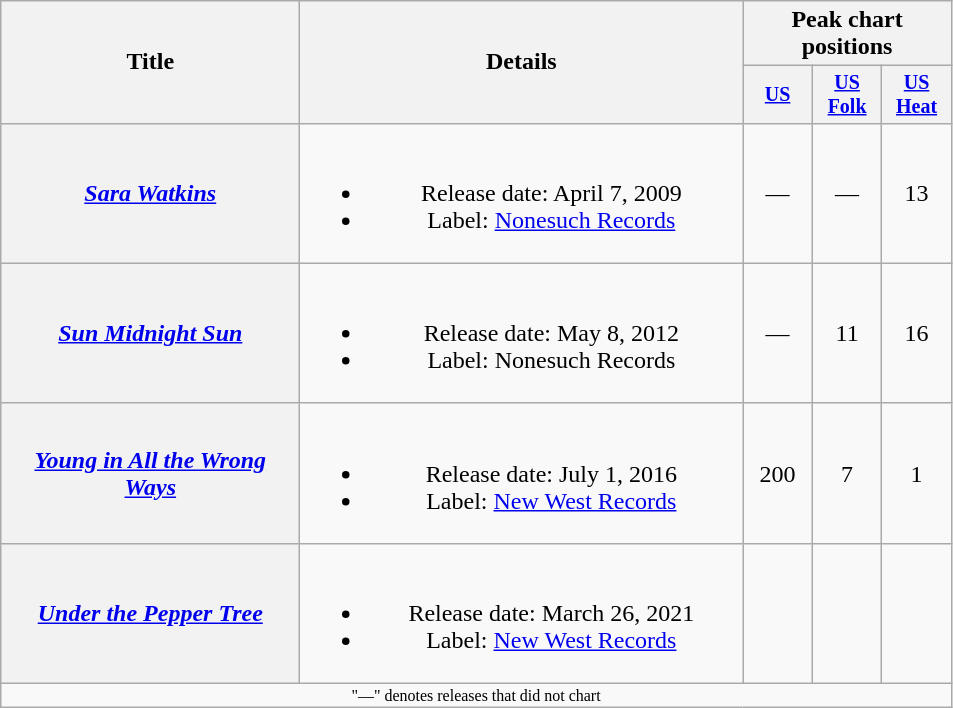<table class="wikitable plainrowheaders" style="text-align:center;">
<tr>
<th rowspan="2" style="width:12em;">Title</th>
<th rowspan="2" style="width:18em;">Details</th>
<th colspan="3">Peak chart<br>positions</th>
</tr>
<tr style="font-size:smaller;">
<th style="width:40px;"><a href='#'>US</a><br></th>
<th style="width:40px;"><a href='#'>US Folk</a><br></th>
<th style="width:40px;"><a href='#'>US Heat</a><br></th>
</tr>
<tr>
<th scope="row"><em><a href='#'>Sara Watkins</a></em></th>
<td><br><ul><li>Release date: April 7, 2009</li><li>Label: <a href='#'>Nonesuch Records</a></li></ul></td>
<td>—</td>
<td>—</td>
<td>13</td>
</tr>
<tr>
<th scope="row"><em><a href='#'>Sun Midnight Sun</a></em></th>
<td><br><ul><li>Release date: May 8, 2012</li><li>Label: Nonesuch Records</li></ul></td>
<td>—</td>
<td>11</td>
<td>16</td>
</tr>
<tr>
<th scope="row"><em><a href='#'>Young in All the Wrong Ways</a></em></th>
<td><br><ul><li>Release date: July 1, 2016</li><li>Label: <a href='#'>New West Records</a></li></ul></td>
<td>200</td>
<td>7</td>
<td>1</td>
</tr>
<tr>
<th scope="row"><em><a href='#'>Under the Pepper Tree</a></em></th>
<td><br><ul><li>Release date: March 26, 2021</li><li>Label: <a href='#'>New West Records</a></li></ul></td>
<td></td>
<td></td>
<td></td>
</tr>
<tr>
<td colspan="5" style="font-size:8pt">"—" denotes releases that did not chart</td>
</tr>
</table>
